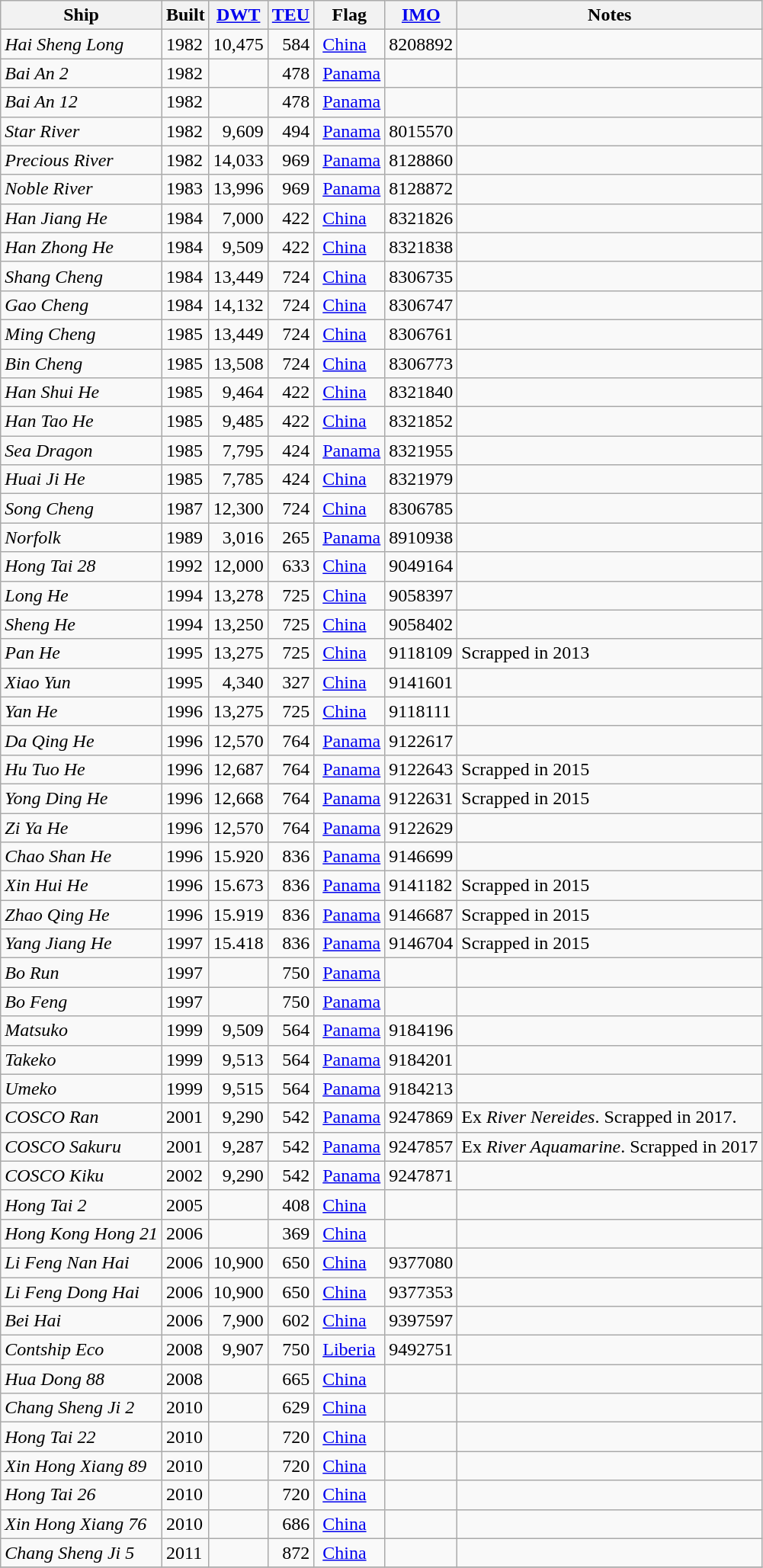<table class="wikitable">
<tr>
<th>Ship</th>
<th>Built</th>
<th><a href='#'>DWT</a></th>
<th><a href='#'>TEU</a></th>
<th>Flag</th>
<th><a href='#'>IMO</a></th>
<th>Notes</th>
</tr>
<tr>
<td><em>Hai Sheng Long</em></td>
<td>1982</td>
<td align=right>10,475</td>
<td align=right>584</td>
<td> <a href='#'>China</a></td>
<td>8208892</td>
<td></td>
</tr>
<tr>
<td><em> Bai An 2</em></td>
<td>1982</td>
<td align=right></td>
<td align=right>478</td>
<td> <a href='#'>Panama</a></td>
<td></td>
<td></td>
</tr>
<tr>
<td><em> Bai An 12</em></td>
<td>1982</td>
<td align=right></td>
<td align=right>478</td>
<td> <a href='#'>Panama</a></td>
<td></td>
<td></td>
</tr>
<tr>
<td><em>Star River</em></td>
<td>1982</td>
<td align=right>9,609</td>
<td align=right>494</td>
<td> <a href='#'>Panama</a></td>
<td>8015570</td>
<td></td>
</tr>
<tr>
<td><em>Precious River</em></td>
<td>1982</td>
<td align=right>14,033</td>
<td align=right>969</td>
<td> <a href='#'>Panama</a></td>
<td>8128860</td>
<td></td>
</tr>
<tr>
<td><em>Noble River</em></td>
<td>1983</td>
<td align=right>13,996</td>
<td align=right>969</td>
<td> <a href='#'>Panama</a></td>
<td>8128872</td>
<td></td>
</tr>
<tr>
<td><em>Han Jiang He</em></td>
<td>1984</td>
<td align=right>7,000</td>
<td align=right>422</td>
<td> <a href='#'>China</a></td>
<td>8321826</td>
<td></td>
</tr>
<tr>
<td><em>Han Zhong He</em></td>
<td>1984</td>
<td align=right>9,509</td>
<td align=right>422</td>
<td> <a href='#'>China</a></td>
<td>8321838</td>
<td></td>
</tr>
<tr>
<td><em>Shang Cheng</em></td>
<td>1984</td>
<td align=right>13,449</td>
<td align=right>724</td>
<td> <a href='#'>China</a></td>
<td>8306735</td>
<td></td>
</tr>
<tr>
<td><em>Gao Cheng</em></td>
<td>1984</td>
<td align=right>14,132</td>
<td align=right>724</td>
<td> <a href='#'>China</a></td>
<td>8306747</td>
<td></td>
</tr>
<tr>
<td><em>Ming Cheng</em></td>
<td>1985</td>
<td align=right>13,449</td>
<td align=right>724</td>
<td> <a href='#'>China</a></td>
<td>8306761</td>
<td></td>
</tr>
<tr>
<td><em>Bin Cheng</em></td>
<td>1985</td>
<td align=right>13,508</td>
<td align=right>724</td>
<td> <a href='#'>China</a></td>
<td>8306773</td>
<td></td>
</tr>
<tr>
<td><em>Han Shui He</em></td>
<td>1985</td>
<td align=right>9,464</td>
<td align=right>422</td>
<td> <a href='#'>China</a></td>
<td>8321840</td>
<td></td>
</tr>
<tr>
<td><em>Han Tao He</em></td>
<td>1985</td>
<td align=right>9,485</td>
<td align=right>422</td>
<td> <a href='#'>China</a></td>
<td>8321852</td>
<td></td>
</tr>
<tr>
<td><em> Sea Dragon</em></td>
<td>1985</td>
<td align=right>7,795</td>
<td align=right>424</td>
<td> <a href='#'>Panama</a></td>
<td>8321955</td>
<td></td>
</tr>
<tr>
<td><em>Huai Ji He</em></td>
<td>1985</td>
<td align=right>7,785</td>
<td align=right>424</td>
<td> <a href='#'>China</a></td>
<td>8321979</td>
<td></td>
</tr>
<tr>
<td><em>Song Cheng</em></td>
<td>1987</td>
<td align=right>12,300</td>
<td align=right>724</td>
<td> <a href='#'>China</a></td>
<td>8306785</td>
<td></td>
</tr>
<tr>
<td><em>Norfolk</em></td>
<td>1989</td>
<td align=right>3,016</td>
<td align=right>265</td>
<td> <a href='#'>Panama</a></td>
<td>8910938</td>
<td></td>
</tr>
<tr>
<td><em>Hong Tai 28</em></td>
<td>1992</td>
<td align=right>12,000</td>
<td align=right>633</td>
<td> <a href='#'>China</a></td>
<td>9049164</td>
<td></td>
</tr>
<tr>
<td><em>Long He</em></td>
<td>1994</td>
<td align=right>13,278</td>
<td align=right>725</td>
<td> <a href='#'>China</a></td>
<td>9058397</td>
<td></td>
</tr>
<tr>
<td><em>Sheng He</em></td>
<td>1994</td>
<td align=right>13,250</td>
<td align=right>725</td>
<td> <a href='#'>China</a></td>
<td>9058402</td>
<td></td>
</tr>
<tr>
<td><em>Pan He</em></td>
<td>1995</td>
<td align=right>13,275</td>
<td align=right>725</td>
<td> <a href='#'>China</a></td>
<td>9118109</td>
<td>Scrapped in 2013</td>
</tr>
<tr>
<td><em>Xiao Yun</em></td>
<td>1995</td>
<td align=right>4,340</td>
<td align=right>327</td>
<td> <a href='#'>China</a></td>
<td>9141601</td>
<td></td>
</tr>
<tr>
<td><em>Yan He</em></td>
<td>1996</td>
<td align=right>13,275</td>
<td align=right>725</td>
<td> <a href='#'>China</a></td>
<td>9118111</td>
<td></td>
</tr>
<tr>
<td><em>Da Qing He</em></td>
<td>1996</td>
<td align=right>12,570</td>
<td align=right>764</td>
<td> <a href='#'>Panama</a></td>
<td>9122617</td>
<td></td>
</tr>
<tr>
<td><em>Hu Tuo He</em></td>
<td>1996</td>
<td align=right>12,687</td>
<td align=right>764</td>
<td> <a href='#'>Panama</a></td>
<td>9122643</td>
<td>Scrapped in 2015</td>
</tr>
<tr>
<td><em>Yong Ding He</em></td>
<td>1996</td>
<td align=right>12,668</td>
<td align=right>764</td>
<td> <a href='#'>Panama</a></td>
<td>9122631</td>
<td>Scrapped in 2015</td>
</tr>
<tr>
<td><em>Zi Ya He</em></td>
<td>1996</td>
<td align=right>12,570</td>
<td align=right>764</td>
<td> <a href='#'>Panama</a></td>
<td>9122629</td>
<td></td>
</tr>
<tr>
<td><em>Chao Shan He</em></td>
<td>1996</td>
<td align=right>15.920</td>
<td align=right>836</td>
<td> <a href='#'>Panama</a></td>
<td>9146699</td>
<td></td>
</tr>
<tr>
<td><em>Xin Hui He</em></td>
<td>1996</td>
<td align=right>15.673</td>
<td align=right>836</td>
<td> <a href='#'>Panama</a></td>
<td>9141182</td>
<td>Scrapped in 2015</td>
</tr>
<tr>
<td><em>Zhao Qing He</em></td>
<td>1996</td>
<td align=right>15.919</td>
<td align=right>836</td>
<td> <a href='#'>Panama</a></td>
<td>9146687</td>
<td>Scrapped in 2015</td>
</tr>
<tr>
<td><em>Yang Jiang He</em></td>
<td>1997</td>
<td align=right>15.418</td>
<td align=right>836</td>
<td> <a href='#'>Panama</a></td>
<td>9146704</td>
<td>Scrapped in 2015</td>
</tr>
<tr>
<td><em>Bo Run</em></td>
<td>1997</td>
<td align=right></td>
<td align=right>750</td>
<td> <a href='#'>Panama</a></td>
<td></td>
<td></td>
</tr>
<tr>
<td><em>Bo Feng</em></td>
<td>1997</td>
<td align=right></td>
<td align=right>750</td>
<td> <a href='#'>Panama</a></td>
<td></td>
<td></td>
</tr>
<tr>
<td><em>Matsuko</em></td>
<td>1999</td>
<td align=right>9,509</td>
<td align=right>564</td>
<td> <a href='#'>Panama</a></td>
<td>9184196</td>
<td></td>
</tr>
<tr>
<td><em>Takeko</em></td>
<td>1999</td>
<td align=right>9,513</td>
<td align=right>564</td>
<td> <a href='#'>Panama</a></td>
<td>9184201</td>
<td></td>
</tr>
<tr>
<td><em>Umeko</em></td>
<td>1999</td>
<td align=right>9,515</td>
<td align=right>564</td>
<td> <a href='#'>Panama</a></td>
<td>9184213</td>
<td></td>
</tr>
<tr>
<td><em>COSCO Ran</em></td>
<td>2001</td>
<td align=right>9,290</td>
<td align=right>542</td>
<td> <a href='#'>Panama</a></td>
<td>9247869</td>
<td>Ex <em>River Nereides</em>. Scrapped in 2017.</td>
</tr>
<tr>
<td><em>COSCO Sakuru</em></td>
<td>2001</td>
<td align=right>9,287</td>
<td align=right>542</td>
<td> <a href='#'>Panama</a></td>
<td>9247857</td>
<td>Ex <em>River Aquamarine</em>. Scrapped in  2017</td>
</tr>
<tr>
<td><em>COSCO Kiku</em></td>
<td>2002</td>
<td align=right>9,290</td>
<td align=right>542</td>
<td> <a href='#'>Panama</a></td>
<td>9247871</td>
<td></td>
</tr>
<tr>
<td><em>Hong Tai 2</em></td>
<td>2005</td>
<td align=right></td>
<td align=right>408</td>
<td> <a href='#'>China</a></td>
<td></td>
<td></td>
</tr>
<tr>
<td><em>Hong Kong Hong 21</em></td>
<td>2006</td>
<td align=right></td>
<td align=right>369</td>
<td> <a href='#'>China</a></td>
<td></td>
<td></td>
</tr>
<tr>
<td><em>Li Feng Nan Hai</em></td>
<td>2006</td>
<td align=right>10,900</td>
<td align=right>650</td>
<td> <a href='#'>China</a></td>
<td>9377080</td>
<td></td>
</tr>
<tr>
<td><em>Li Feng Dong Hai</em></td>
<td>2006</td>
<td align=right>10,900</td>
<td align=right>650</td>
<td> <a href='#'>China</a></td>
<td>9377353</td>
<td></td>
</tr>
<tr>
<td><em>Bei Hai</em></td>
<td>2006</td>
<td align=right>7,900</td>
<td align=right>602</td>
<td> <a href='#'>China</a></td>
<td>9397597</td>
<td></td>
</tr>
<tr>
<td><em>Contship Eco</em></td>
<td>2008</td>
<td align=right>9,907</td>
<td align=right>750</td>
<td> <a href='#'>Liberia</a></td>
<td>9492751</td>
<td></td>
</tr>
<tr>
<td><em> Hua Dong 88</em></td>
<td>2008</td>
<td align=right></td>
<td align=right>665</td>
<td> <a href='#'>China</a></td>
<td></td>
<td></td>
</tr>
<tr>
<td><em>Chang Sheng Ji 2</em></td>
<td>2010</td>
<td align=right></td>
<td align=right>629</td>
<td> <a href='#'>China</a></td>
<td></td>
<td></td>
</tr>
<tr>
<td><em> Hong Tai 22</em></td>
<td>2010</td>
<td align=right></td>
<td align=right>720</td>
<td> <a href='#'>China</a></td>
<td></td>
<td></td>
</tr>
<tr>
<td><em> Xin Hong Xiang 89</em></td>
<td>2010</td>
<td align=right></td>
<td align=right>720</td>
<td> <a href='#'>China</a></td>
<td></td>
<td></td>
</tr>
<tr>
<td><em>Hong Tai 26</em></td>
<td>2010</td>
<td align=right></td>
<td align=right>720</td>
<td> <a href='#'>China</a></td>
<td></td>
<td></td>
</tr>
<tr>
<td><em>Xin Hong Xiang 76</em></td>
<td>2010</td>
<td align=right></td>
<td align=right>686</td>
<td> <a href='#'>China</a></td>
<td></td>
<td></td>
</tr>
<tr>
<td><em>Chang Sheng Ji 5</em></td>
<td>2011</td>
<td align=right></td>
<td align=right>872</td>
<td> <a href='#'>China</a></td>
<td></td>
<td></td>
</tr>
<tr>
</tr>
</table>
